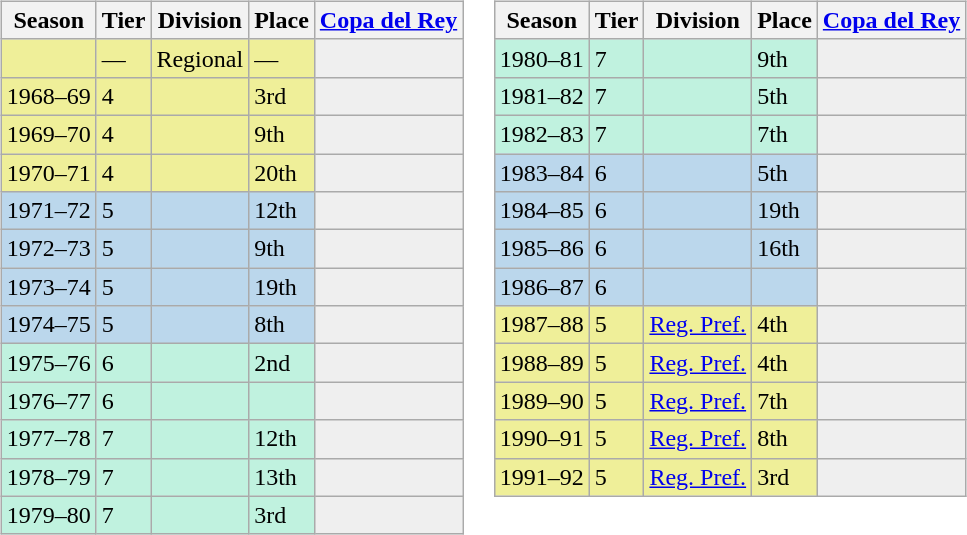<table>
<tr>
<td valign="top" width=0%><br><table class="wikitable">
<tr style="background:#f0f6fa;">
<th>Season</th>
<th>Tier</th>
<th>Division</th>
<th>Place</th>
<th><a href='#'>Copa del Rey</a></th>
</tr>
<tr>
<td style="background:#EFEF99;"></td>
<td style="background:#EFEF99;">—</td>
<td style="background:#EFEF99;">Regional</td>
<td style="background:#EFEF99;">—</td>
<th style="background:#efefef;"></th>
</tr>
<tr>
<td style="background:#EFEF99;">1968–69</td>
<td style="background:#EFEF99;">4</td>
<td style="background:#EFEF99;"></td>
<td style="background:#EFEF99;">3rd</td>
<th style="background:#efefef;"></th>
</tr>
<tr>
<td style="background:#EFEF99;">1969–70</td>
<td style="background:#EFEF99;">4</td>
<td style="background:#EFEF99;"></td>
<td style="background:#EFEF99;">9th</td>
<th style="background:#efefef;"></th>
</tr>
<tr>
<td style="background:#EFEF99;">1970–71</td>
<td style="background:#EFEF99;">4</td>
<td style="background:#EFEF99;"></td>
<td style="background:#EFEF99;">20th</td>
<th style="background:#efefef;"></th>
</tr>
<tr>
<td style="background:#BBD7EC;">1971–72</td>
<td style="background:#BBD7EC;">5</td>
<td style="background:#BBD7EC;"></td>
<td style="background:#BBD7EC;">12th</td>
<th style="background:#efefef;"></th>
</tr>
<tr>
<td style="background:#BBD7EC;">1972–73</td>
<td style="background:#BBD7EC;">5</td>
<td style="background:#BBD7EC;"></td>
<td style="background:#BBD7EC;">9th</td>
<th style="background:#efefef;"></th>
</tr>
<tr>
<td style="background:#BBD7EC;">1973–74</td>
<td style="background:#BBD7EC;">5</td>
<td style="background:#BBD7EC;"></td>
<td style="background:#BBD7EC;">19th</td>
<th style="background:#efefef;"></th>
</tr>
<tr>
<td style="background:#BBD7EC;">1974–75</td>
<td style="background:#BBD7EC;">5</td>
<td style="background:#BBD7EC;"></td>
<td style="background:#BBD7EC;">8th</td>
<th style="background:#efefef;"></th>
</tr>
<tr>
<td style="background:#C0F2DF;">1975–76</td>
<td style="background:#C0F2DF;">6</td>
<td style="background:#C0F2DF;"></td>
<td style="background:#C0F2DF;">2nd</td>
<th style="background:#efefef;"></th>
</tr>
<tr>
<td style="background:#C0F2DF;">1976–77</td>
<td style="background:#C0F2DF;">6</td>
<td style="background:#C0F2DF;"></td>
<td style="background:#C0F2DF;"></td>
<th style="background:#efefef;"></th>
</tr>
<tr>
<td style="background:#C0F2DF;">1977–78</td>
<td style="background:#C0F2DF;">7</td>
<td style="background:#C0F2DF;"></td>
<td style="background:#C0F2DF;">12th</td>
<th style="background:#efefef;"></th>
</tr>
<tr>
<td style="background:#C0F2DF;">1978–79</td>
<td style="background:#C0F2DF;">7</td>
<td style="background:#C0F2DF;"></td>
<td style="background:#C0F2DF;">13th</td>
<th style="background:#efefef;"></th>
</tr>
<tr>
<td style="background:#C0F2DF;">1979–80</td>
<td style="background:#C0F2DF;">7</td>
<td style="background:#C0F2DF;"></td>
<td style="background:#C0F2DF;">3rd</td>
<th style="background:#efefef;"></th>
</tr>
</table>
</td>
<td valign="top" width=0%><br><table class="wikitable">
<tr style="background:#f0f6fa;">
<th>Season</th>
<th>Tier</th>
<th>Division</th>
<th>Place</th>
<th><a href='#'>Copa del Rey</a></th>
</tr>
<tr>
<td style="background:#C0F2DF;">1980–81</td>
<td style="background:#C0F2DF;">7</td>
<td style="background:#C0F2DF;"></td>
<td style="background:#C0F2DF;">9th</td>
<th style="background:#efefef;"></th>
</tr>
<tr>
<td style="background:#C0F2DF;">1981–82</td>
<td style="background:#C0F2DF;">7</td>
<td style="background:#C0F2DF;"></td>
<td style="background:#C0F2DF;">5th</td>
<th style="background:#efefef;"></th>
</tr>
<tr>
<td style="background:#C0F2DF;">1982–83</td>
<td style="background:#C0F2DF;">7</td>
<td style="background:#C0F2DF;"></td>
<td style="background:#C0F2DF;">7th</td>
<th style="background:#efefef;"></th>
</tr>
<tr>
<td style="background:#BBD7EC;">1983–84</td>
<td style="background:#BBD7EC;">6</td>
<td style="background:#BBD7EC;"></td>
<td style="background:#BBD7EC;">5th</td>
<th style="background:#efefef;"></th>
</tr>
<tr>
<td style="background:#BBD7EC;">1984–85</td>
<td style="background:#BBD7EC;">6</td>
<td style="background:#BBD7EC;"></td>
<td style="background:#BBD7EC;">19th</td>
<th style="background:#efefef;"></th>
</tr>
<tr>
<td style="background:#BBD7EC;">1985–86</td>
<td style="background:#BBD7EC;">6</td>
<td style="background:#BBD7EC;"></td>
<td style="background:#BBD7EC;">16th</td>
<th style="background:#efefef;"></th>
</tr>
<tr>
<td style="background:#BBD7EC;">1986–87</td>
<td style="background:#BBD7EC;">6</td>
<td style="background:#BBD7EC;"></td>
<td style="background:#BBD7EC;"></td>
<th style="background:#efefef;"></th>
</tr>
<tr>
<td style="background:#EFEF99;">1987–88</td>
<td style="background:#EFEF99;">5</td>
<td style="background:#EFEF99;"><a href='#'>Reg. Pref.</a></td>
<td style="background:#EFEF99;">4th</td>
<th style="background:#efefef;"></th>
</tr>
<tr>
<td style="background:#EFEF99;">1988–89</td>
<td style="background:#EFEF99;">5</td>
<td style="background:#EFEF99;"><a href='#'>Reg. Pref.</a></td>
<td style="background:#EFEF99;">4th</td>
<th style="background:#efefef;"></th>
</tr>
<tr>
<td style="background:#EFEF99;">1989–90</td>
<td style="background:#EFEF99;">5</td>
<td style="background:#EFEF99;"><a href='#'>Reg. Pref.</a></td>
<td style="background:#EFEF99;">7th</td>
<th style="background:#efefef;"></th>
</tr>
<tr>
<td style="background:#EFEF99;">1990–91</td>
<td style="background:#EFEF99;">5</td>
<td style="background:#EFEF99;"><a href='#'>Reg. Pref.</a></td>
<td style="background:#EFEF99;">8th</td>
<th style="background:#efefef;"></th>
</tr>
<tr>
<td style="background:#EFEF99;">1991–92</td>
<td style="background:#EFEF99;">5</td>
<td style="background:#EFEF99;"><a href='#'>Reg. Pref.</a></td>
<td style="background:#EFEF99;">3rd</td>
<th style="background:#efefef;"></th>
</tr>
</table>
</td>
</tr>
</table>
